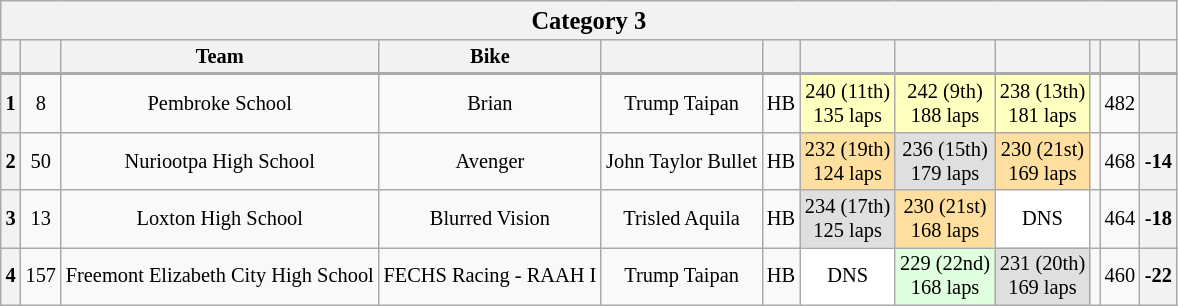<table class="wikitable collapsible collapsed" style="font-size: 85%; text-align:center">
<tr>
<th colspan="12" width="500"><big>Category 3</big></th>
</tr>
<tr>
<th valign="middle"></th>
<th valign="middle" "width="4"></th>
<th valign="middle">Team</th>
<th valign="middle">Bike</th>
<th valign="middle"></th>
<th valign="middle"></th>
<th><a href='#'></a><br></th>
<th><a href='#'></a><br></th>
<th><a href='#'></a><br></th>
<th><a href='#'></a><br></th>
<th valign="middle"></th>
<th valign="middle"></th>
</tr>
<tr>
</tr>
<tr style="border-top:2px solid #aaaaaa">
<th>1</th>
<td>8</td>
<td> Pembroke School</td>
<td>Brian</td>
<td>Trump Taipan</td>
<td>HB</td>
<td bgcolor="#FFFFBF">240 (11th)<br>135 laps</td>
<td bgcolor="#FFFFBF">242 (9th)<br>188 laps</td>
<td bgcolor="#FFFFBF">238 (13th)<br>181 laps</td>
<td></td>
<td>482</td>
<th></th>
</tr>
<tr>
<th>2</th>
<td>50</td>
<td> Nuriootpa High School</td>
<td>Avenger</td>
<td>John Taylor Bullet</td>
<td>HB</td>
<td bgcolor="#ffdf9f">232 (19th)<br>124 laps</td>
<td bgcolor="#dfdfdf">236 (15th)<br>179 laps</td>
<td bgcolor="#ffdf9f">230 (21st)<br>169 laps</td>
<td></td>
<td>468</td>
<th>-14</th>
</tr>
<tr>
<th>3</th>
<td>13</td>
<td> Loxton High School</td>
<td>Blurred Vision</td>
<td>Trisled Aquila</td>
<td>HB</td>
<td bgcolor="#dfdfdf">234 (17th)<br>125 laps</td>
<td bgcolor="#ffdf9f">230 (21st)<br>168 laps</td>
<td bgcolor="#ffffff">DNS</td>
<td></td>
<td>464</td>
<th>-18</th>
</tr>
<tr>
<th>4</th>
<td>157</td>
<td> Freemont Elizabeth City High School</td>
<td>FECHS Racing - RAAH I</td>
<td>Trump Taipan</td>
<td>HB</td>
<td bgcolor="#ffffff">DNS</td>
<td bgcolor="#dfffdf">229 (22nd)<br>168 laps</td>
<td bgcolor="#dfdfdf">231 (20th)<br>169 laps</td>
<td></td>
<td>460</td>
<th>-22</th>
</tr>
</table>
